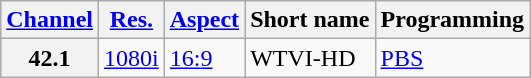<table class="wikitable">
<tr>
<th scope = "col"><a href='#'>Channel</a></th>
<th scope = "col"><a href='#'>Res.</a></th>
<th scope = "col"><a href='#'>Aspect</a></th>
<th scope = "col">Short name</th>
<th scope = "col">Programming</th>
</tr>
<tr>
<th scope = "row">42.1</th>
<td><a href='#'>1080i</a></td>
<td><a href='#'>16:9</a></td>
<td>WTVI-HD</td>
<td><a href='#'>PBS</a></td>
</tr>
</table>
